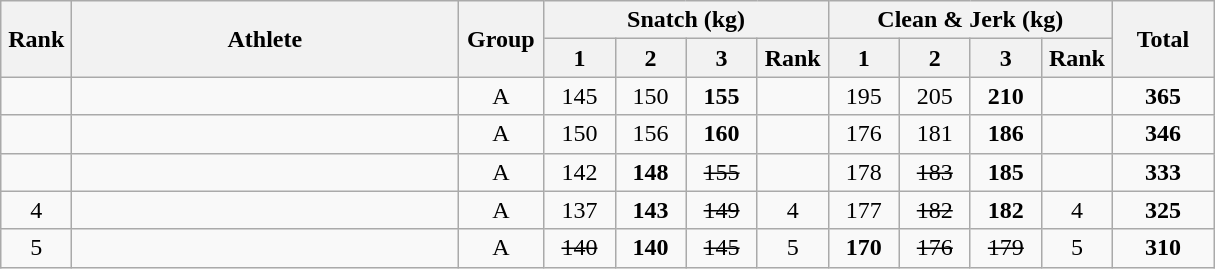<table class = "wikitable" style="text-align:center;">
<tr>
<th rowspan=2 width=40>Rank</th>
<th rowspan=2 width=250>Athlete</th>
<th rowspan=2 width=50>Group</th>
<th colspan=4>Snatch (kg)</th>
<th colspan=4>Clean & Jerk (kg)</th>
<th rowspan=2 width=60>Total</th>
</tr>
<tr>
<th width=40>1</th>
<th width=40>2</th>
<th width=40>3</th>
<th width=40>Rank</th>
<th width=40>1</th>
<th width=40>2</th>
<th width=40>3</th>
<th width=40>Rank</th>
</tr>
<tr>
<td></td>
<td align=left></td>
<td>A</td>
<td>145</td>
<td>150</td>
<td><strong>155</strong></td>
<td></td>
<td>195</td>
<td>205</td>
<td><strong>210</strong></td>
<td></td>
<td><strong>365</strong></td>
</tr>
<tr>
<td></td>
<td align=left></td>
<td>A</td>
<td>150</td>
<td>156</td>
<td><strong>160</strong></td>
<td></td>
<td>176</td>
<td>181</td>
<td><strong>186</strong></td>
<td></td>
<td><strong>346</strong></td>
</tr>
<tr>
<td></td>
<td align=left></td>
<td>A</td>
<td>142</td>
<td><strong>148</strong></td>
<td><s>155</s></td>
<td></td>
<td>178</td>
<td><s>183</s></td>
<td><strong>185</strong></td>
<td></td>
<td><strong>333</strong></td>
</tr>
<tr>
<td>4</td>
<td align=left></td>
<td>A</td>
<td>137</td>
<td><strong>143</strong></td>
<td><s>149</s></td>
<td>4</td>
<td>177</td>
<td><s>182</s></td>
<td><strong>182</strong></td>
<td>4</td>
<td><strong>325</strong></td>
</tr>
<tr>
<td>5</td>
<td align=left></td>
<td>A</td>
<td><s>140</s></td>
<td><strong>140</strong></td>
<td><s>145</s></td>
<td>5</td>
<td><strong>170</strong></td>
<td><s>176</s></td>
<td><s>179</s></td>
<td>5</td>
<td><strong>310</strong></td>
</tr>
</table>
